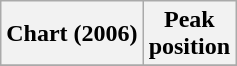<table class="wikitable plainrowheaders">
<tr>
<th scope="col">Chart (2006)</th>
<th scope="col">Peak<br>position</th>
</tr>
<tr>
</tr>
</table>
